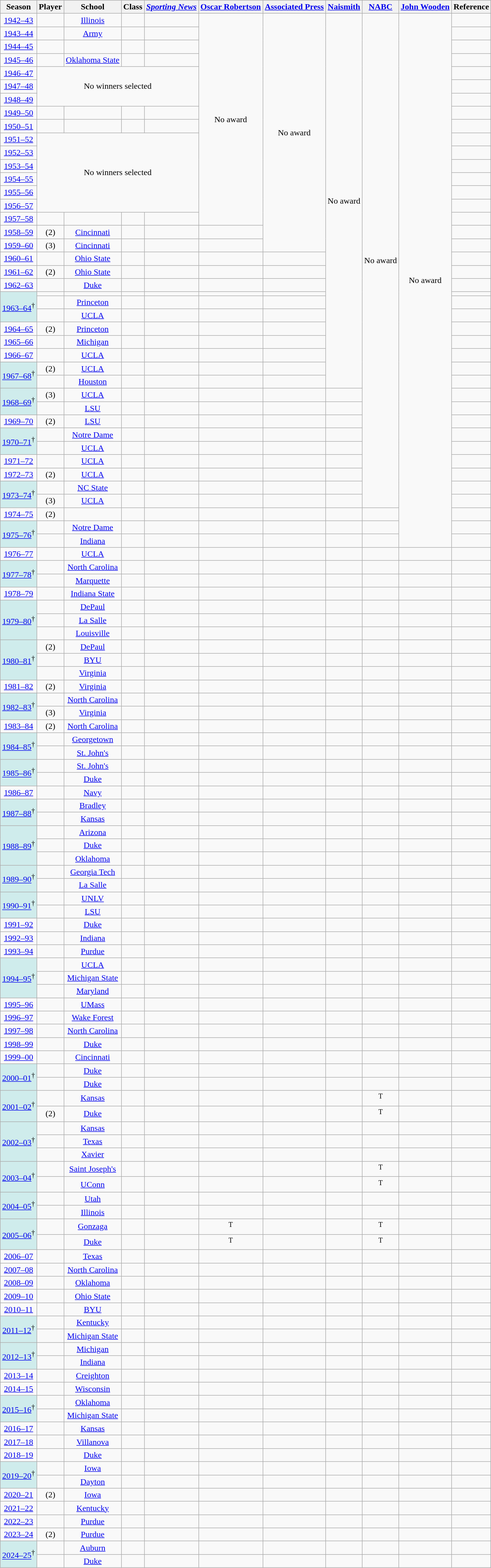<table class="wikitable sortable">
<tr>
<th>Season</th>
<th>Player</th>
<th>School</th>
<th>Class</th>
<th class="unsortable"><em><a href='#'>Sporting News</a></em></th>
<th class="unsortable"><a href='#'>Oscar Robertson</a></th>
<th class="unsortable"><a href='#'>Associated Press</a></th>
<th class="unsortable"><a href='#'>Naismith</a></th>
<th class="unsortable"><a href='#'>NABC</a></th>
<th class="unsortable"><a href='#'>John Wooden</a></th>
<th class="unsortable">Reference</th>
</tr>
<tr align="center">
<td><a href='#'>1942–43</a></td>
<td></td>
<td><a href='#'>Illinois</a></td>
<td></td>
<td></td>
<td colspan=1 rowspan=16>No award</td>
<td colspan=1 rowspan=18>No award</td>
<td colspan=1 rowspan=29>No award</td>
<td colspan=1 rowspan=38>No award</td>
<td colspan=1 rowspan=41>No award</td>
<td></td>
</tr>
<tr align="center">
<td><a href='#'>1943–44</a></td>
<td></td>
<td><a href='#'>Army</a></td>
<td></td>
<td></td>
<td></td>
</tr>
<tr align="center">
<td><a href='#'>1944–45</a></td>
<td></td>
<td></td>
<td></td>
<td></td>
<td></td>
</tr>
<tr align="center">
<td><a href='#'>1945–46</a></td>
<td></td>
<td><a href='#'>Oklahoma State</a></td>
<td></td>
<td></td>
<td></td>
</tr>
<tr align="center">
<td><a href='#'>1946–47</a></td>
<td colspan=4; rowspan=3>No winners selected</td>
<td></td>
</tr>
<tr align="center">
<td><a href='#'>1947–48</a></td>
<td></td>
</tr>
<tr align="center">
<td><a href='#'>1948–49</a></td>
<td></td>
</tr>
<tr align="center">
<td><a href='#'>1949–50</a></td>
<td></td>
<td></td>
<td></td>
<td></td>
<td></td>
</tr>
<tr align="center">
<td><a href='#'>1950–51</a></td>
<td></td>
<td></td>
<td></td>
<td></td>
<td></td>
</tr>
<tr align="center">
<td><a href='#'>1951–52</a></td>
<td colspan=4; rowspan=6>No winners selected</td>
<td></td>
</tr>
<tr align="center">
<td><a href='#'>1952–53</a></td>
<td></td>
</tr>
<tr align="center">
<td><a href='#'>1953–54</a></td>
<td></td>
</tr>
<tr align="center">
<td><a href='#'>1954–55</a></td>
<td></td>
</tr>
<tr align="center">
<td><a href='#'>1955–56</a></td>
<td></td>
</tr>
<tr align="center">
<td><a href='#'>1956–57</a></td>
<td></td>
</tr>
<tr align="center">
<td><a href='#'>1957–58</a></td>
<td></td>
<td></td>
<td></td>
<td></td>
<td></td>
</tr>
<tr align="center">
<td><a href='#'>1958–59</a></td>
<td> (2)</td>
<td><a href='#'>Cincinnati</a></td>
<td></td>
<td></td>
<td></td>
<td></td>
</tr>
<tr align="center">
<td><a href='#'>1959–60</a></td>
<td> (3)</td>
<td><a href='#'>Cincinnati</a></td>
<td></td>
<td></td>
<td></td>
<td></td>
</tr>
<tr align="center">
<td><a href='#'>1960–61</a></td>
<td></td>
<td><a href='#'>Ohio State</a></td>
<td></td>
<td></td>
<td></td>
<td></td>
<td></td>
</tr>
<tr align="center">
<td><a href='#'>1961–62</a></td>
<td> (2)</td>
<td><a href='#'>Ohio State</a></td>
<td></td>
<td></td>
<td></td>
<td></td>
<td></td>
</tr>
<tr align="center">
<td><a href='#'>1962–63</a></td>
<td></td>
<td><a href='#'>Duke</a></td>
<td></td>
<td></td>
<td></td>
<td></td>
<td></td>
</tr>
<tr align="center">
<td style="background-color:#CFECEC;" rowspan=3><a href='#'>1963–64</a><sup>†</sup></td>
<td></td>
<td></td>
<td></td>
<td></td>
<td></td>
<td></td>
<td></td>
</tr>
<tr align="center">
<td></td>
<td><a href='#'>Princeton</a></td>
<td></td>
<td></td>
<td></td>
<td></td>
<td></td>
</tr>
<tr align="center">
<td></td>
<td><a href='#'>UCLA</a></td>
<td></td>
<td></td>
<td></td>
<td></td>
<td></td>
</tr>
<tr align="center">
<td><a href='#'>1964–65</a></td>
<td> (2)</td>
<td><a href='#'>Princeton</a></td>
<td></td>
<td></td>
<td></td>
<td></td>
<td></td>
</tr>
<tr align="center">
<td><a href='#'>1965–66</a></td>
<td></td>
<td><a href='#'>Michigan</a></td>
<td></td>
<td></td>
<td></td>
<td></td>
<td></td>
</tr>
<tr align="center">
<td><a href='#'>1966–67</a></td>
<td></td>
<td><a href='#'>UCLA</a></td>
<td></td>
<td></td>
<td></td>
<td></td>
<td></td>
</tr>
<tr align="center">
<td style="background-color:#CFECEC;" rowspan=2><a href='#'>1967–68</a><sup>†</sup></td>
<td> (2)</td>
<td><a href='#'>UCLA</a></td>
<td></td>
<td></td>
<td></td>
<td></td>
<td></td>
</tr>
<tr align="center">
<td></td>
<td><a href='#'>Houston</a></td>
<td></td>
<td></td>
<td></td>
<td></td>
<td></td>
</tr>
<tr align="center">
<td style="background-color:#CFECEC;" rowspan=2><a href='#'>1968–69</a><sup>†</sup></td>
<td> (3)</td>
<td><a href='#'>UCLA</a></td>
<td></td>
<td></td>
<td></td>
<td></td>
<td></td>
<td></td>
</tr>
<tr align="center">
<td></td>
<td><a href='#'>LSU</a></td>
<td></td>
<td></td>
<td></td>
<td></td>
<td></td>
<td></td>
</tr>
<tr align="center">
<td><a href='#'>1969–70</a></td>
<td> (2)</td>
<td><a href='#'>LSU</a></td>
<td></td>
<td></td>
<td></td>
<td></td>
<td></td>
<td></td>
</tr>
<tr align="center">
<td style="background-color:#CFECEC;" rowspan=2><a href='#'>1970–71</a><sup>†</sup></td>
<td></td>
<td><a href='#'>Notre Dame</a></td>
<td></td>
<td></td>
<td></td>
<td></td>
<td></td>
<td></td>
</tr>
<tr align="center">
<td></td>
<td><a href='#'>UCLA</a></td>
<td></td>
<td></td>
<td></td>
<td></td>
<td></td>
<td></td>
</tr>
<tr align="center">
<td><a href='#'>1971–72</a></td>
<td></td>
<td><a href='#'>UCLA</a></td>
<td></td>
<td></td>
<td></td>
<td></td>
<td></td>
<td></td>
</tr>
<tr align="center">
<td><a href='#'>1972–73</a></td>
<td> (2)</td>
<td><a href='#'>UCLA</a></td>
<td></td>
<td></td>
<td></td>
<td></td>
<td></td>
<td></td>
</tr>
<tr align="center">
<td style="background-color:#CFECEC;" rowspan=2><a href='#'>1973–74</a><sup>†</sup></td>
<td></td>
<td><a href='#'>NC State</a></td>
<td></td>
<td></td>
<td></td>
<td></td>
<td></td>
<td></td>
</tr>
<tr align="center">
<td> (3)</td>
<td><a href='#'>UCLA</a></td>
<td></td>
<td></td>
<td></td>
<td></td>
<td></td>
<td></td>
</tr>
<tr align="center">
<td><a href='#'>1974–75</a></td>
<td> (2)</td>
<td></td>
<td></td>
<td></td>
<td></td>
<td></td>
<td></td>
<td></td>
<td></td>
</tr>
<tr align="center">
<td style="background-color:#CFECEC;" rowspan=2><a href='#'>1975–76</a><sup>†</sup></td>
<td></td>
<td><a href='#'>Notre Dame</a></td>
<td></td>
<td></td>
<td></td>
<td></td>
<td></td>
<td></td>
<td></td>
</tr>
<tr align="center">
<td></td>
<td><a href='#'>Indiana</a></td>
<td></td>
<td></td>
<td></td>
<td></td>
<td></td>
<td></td>
<td></td>
</tr>
<tr align="center">
<td><a href='#'>1976–77</a></td>
<td></td>
<td><a href='#'>UCLA</a></td>
<td></td>
<td></td>
<td></td>
<td></td>
<td></td>
<td></td>
<td></td>
<td></td>
</tr>
<tr align="center">
<td style="background-color:#CFECEC;" rowspan=2><a href='#'>1977–78</a><sup>†</sup></td>
<td></td>
<td><a href='#'>North Carolina</a></td>
<td></td>
<td></td>
<td></td>
<td></td>
<td></td>
<td></td>
<td></td>
<td></td>
</tr>
<tr align="center">
<td></td>
<td><a href='#'>Marquette</a></td>
<td></td>
<td></td>
<td></td>
<td></td>
<td></td>
<td></td>
<td></td>
<td></td>
</tr>
<tr align="center">
<td><a href='#'>1978–79</a></td>
<td></td>
<td><a href='#'>Indiana State</a></td>
<td></td>
<td></td>
<td></td>
<td></td>
<td></td>
<td></td>
<td></td>
<td></td>
</tr>
<tr align="center">
<td style="background-color:#CFECEC;" rowspan=3><a href='#'>1979–80</a><sup>†</sup></td>
<td></td>
<td><a href='#'>DePaul</a></td>
<td></td>
<td></td>
<td></td>
<td></td>
<td></td>
<td></td>
<td></td>
<td></td>
</tr>
<tr align="center">
<td></td>
<td><a href='#'>La Salle</a></td>
<td></td>
<td></td>
<td></td>
<td></td>
<td></td>
<td></td>
<td></td>
<td></td>
</tr>
<tr align="center">
<td></td>
<td><a href='#'>Louisville</a></td>
<td></td>
<td></td>
<td></td>
<td></td>
<td></td>
<td></td>
<td></td>
<td></td>
</tr>
<tr align="center">
<td style="background-color:#CFECEC;" rowspan=3><a href='#'>1980–81</a><sup>†</sup></td>
<td> (2)</td>
<td><a href='#'>DePaul</a></td>
<td></td>
<td></td>
<td></td>
<td></td>
<td></td>
<td></td>
<td></td>
<td></td>
</tr>
<tr align="center">
<td></td>
<td><a href='#'>BYU</a></td>
<td></td>
<td></td>
<td></td>
<td></td>
<td></td>
<td></td>
<td></td>
<td></td>
</tr>
<tr align="center">
<td></td>
<td><a href='#'>Virginia</a></td>
<td></td>
<td></td>
<td></td>
<td></td>
<td></td>
<td></td>
<td></td>
<td></td>
</tr>
<tr align="center">
<td><a href='#'>1981–82</a></td>
<td> (2)</td>
<td><a href='#'>Virginia</a></td>
<td></td>
<td></td>
<td></td>
<td></td>
<td></td>
<td></td>
<td></td>
<td></td>
</tr>
<tr align="center">
<td style="background-color:#CFECEC;" rowspan=2><a href='#'>1982–83</a><sup>†</sup></td>
<td></td>
<td><a href='#'>North Carolina</a></td>
<td></td>
<td></td>
<td></td>
<td></td>
<td></td>
<td></td>
<td></td>
<td></td>
</tr>
<tr align="center">
<td> (3)</td>
<td><a href='#'>Virginia</a></td>
<td></td>
<td></td>
<td></td>
<td></td>
<td></td>
<td></td>
<td></td>
<td></td>
</tr>
<tr align="center">
<td><a href='#'>1983–84</a></td>
<td> (2)</td>
<td><a href='#'>North Carolina</a></td>
<td></td>
<td></td>
<td></td>
<td></td>
<td></td>
<td></td>
<td></td>
<td></td>
</tr>
<tr align="center">
<td style="background-color:#CFECEC;" rowspan=2><a href='#'>1984–85</a><sup>†</sup></td>
<td></td>
<td><a href='#'>Georgetown</a></td>
<td></td>
<td></td>
<td></td>
<td></td>
<td></td>
<td></td>
<td></td>
<td></td>
</tr>
<tr align="center">
<td></td>
<td><a href='#'>St. John's</a></td>
<td></td>
<td></td>
<td></td>
<td></td>
<td></td>
<td></td>
<td></td>
<td></td>
</tr>
<tr align="center">
<td style="background-color:#CFECEC;" rowspan=2><a href='#'>1985–86</a><sup>†</sup></td>
<td></td>
<td><a href='#'>St. John's</a></td>
<td></td>
<td></td>
<td></td>
<td></td>
<td></td>
<td></td>
<td></td>
<td></td>
</tr>
<tr align="center">
<td></td>
<td><a href='#'>Duke</a></td>
<td></td>
<td></td>
<td></td>
<td></td>
<td></td>
<td></td>
<td></td>
<td></td>
</tr>
<tr align="center">
<td><a href='#'>1986–87</a></td>
<td></td>
<td><a href='#'>Navy</a></td>
<td></td>
<td></td>
<td></td>
<td></td>
<td></td>
<td></td>
<td></td>
<td></td>
</tr>
<tr align="center">
<td style="background-color:#CFECEC;" rowspan=2><a href='#'>1987–88</a><sup>†</sup></td>
<td></td>
<td><a href='#'>Bradley</a></td>
<td></td>
<td></td>
<td></td>
<td></td>
<td></td>
<td></td>
<td></td>
<td></td>
</tr>
<tr align="center">
<td></td>
<td><a href='#'>Kansas</a></td>
<td></td>
<td></td>
<td></td>
<td></td>
<td></td>
<td></td>
<td></td>
<td></td>
</tr>
<tr align="center">
<td style="background-color:#CFECEC;" rowspan=3><a href='#'>1988–89</a><sup>†</sup></td>
<td></td>
<td><a href='#'>Arizona</a></td>
<td></td>
<td></td>
<td></td>
<td></td>
<td></td>
<td></td>
<td></td>
<td></td>
</tr>
<tr align="center">
<td></td>
<td><a href='#'>Duke</a></td>
<td></td>
<td></td>
<td></td>
<td></td>
<td></td>
<td></td>
<td></td>
<td></td>
</tr>
<tr align="center">
<td></td>
<td><a href='#'>Oklahoma</a></td>
<td></td>
<td></td>
<td></td>
<td></td>
<td></td>
<td></td>
<td></td>
<td></td>
</tr>
<tr align="center">
<td style="background-color:#CFECEC;" rowspan=2><a href='#'>1989–90</a><sup>†</sup></td>
<td></td>
<td><a href='#'>Georgia Tech</a></td>
<td></td>
<td></td>
<td></td>
<td></td>
<td></td>
<td></td>
<td></td>
<td></td>
</tr>
<tr align="center">
<td></td>
<td><a href='#'>La Salle</a></td>
<td></td>
<td></td>
<td></td>
<td></td>
<td></td>
<td></td>
<td></td>
<td></td>
</tr>
<tr align="center">
<td style="background-color:#CFECEC;" rowspan=2><a href='#'>1990–91</a><sup>†</sup></td>
<td></td>
<td><a href='#'>UNLV</a></td>
<td></td>
<td></td>
<td></td>
<td></td>
<td></td>
<td></td>
<td></td>
<td></td>
</tr>
<tr align="center">
<td></td>
<td><a href='#'>LSU</a></td>
<td></td>
<td></td>
<td></td>
<td></td>
<td></td>
<td></td>
<td></td>
<td></td>
</tr>
<tr align="center">
<td><a href='#'>1991–92</a></td>
<td></td>
<td><a href='#'>Duke</a></td>
<td></td>
<td></td>
<td></td>
<td></td>
<td></td>
<td></td>
<td></td>
<td></td>
</tr>
<tr align="center">
<td><a href='#'>1992–93</a></td>
<td></td>
<td><a href='#'>Indiana</a></td>
<td></td>
<td></td>
<td></td>
<td></td>
<td></td>
<td></td>
<td></td>
<td></td>
</tr>
<tr align="center">
<td><a href='#'>1993–94</a></td>
<td></td>
<td><a href='#'>Purdue</a></td>
<td></td>
<td></td>
<td></td>
<td></td>
<td></td>
<td></td>
<td></td>
<td></td>
</tr>
<tr align="center">
<td style="background-color:#CFECEC;" rowspan=3><a href='#'>1994–95</a><sup>†</sup></td>
<td></td>
<td><a href='#'>UCLA</a></td>
<td></td>
<td></td>
<td></td>
<td></td>
<td></td>
<td></td>
<td></td>
<td></td>
</tr>
<tr align="center">
<td></td>
<td><a href='#'>Michigan State</a></td>
<td></td>
<td></td>
<td></td>
<td></td>
<td></td>
<td></td>
<td></td>
<td></td>
</tr>
<tr align="center">
<td></td>
<td><a href='#'>Maryland</a></td>
<td></td>
<td></td>
<td></td>
<td></td>
<td></td>
<td></td>
<td></td>
<td></td>
</tr>
<tr align="center">
<td><a href='#'>1995–96</a></td>
<td></td>
<td><a href='#'>UMass</a></td>
<td></td>
<td></td>
<td></td>
<td></td>
<td></td>
<td></td>
<td></td>
<td></td>
</tr>
<tr align="center">
<td><a href='#'>1996–97</a></td>
<td></td>
<td><a href='#'>Wake Forest</a></td>
<td></td>
<td></td>
<td></td>
<td></td>
<td></td>
<td></td>
<td></td>
<td></td>
</tr>
<tr align="center">
<td><a href='#'>1997–98</a></td>
<td></td>
<td><a href='#'>North Carolina</a></td>
<td></td>
<td></td>
<td></td>
<td></td>
<td></td>
<td></td>
<td></td>
<td></td>
</tr>
<tr align="center">
<td><a href='#'>1998–99</a></td>
<td></td>
<td><a href='#'>Duke</a></td>
<td></td>
<td></td>
<td></td>
<td></td>
<td></td>
<td></td>
<td></td>
<td></td>
</tr>
<tr align="center">
<td><a href='#'>1999–00</a></td>
<td></td>
<td><a href='#'>Cincinnati</a></td>
<td></td>
<td></td>
<td></td>
<td></td>
<td></td>
<td></td>
<td></td>
<td></td>
</tr>
<tr align="center">
<td style="background-color:#CFECEC;" rowspan=2><a href='#'>2000–01</a><sup>†</sup></td>
<td></td>
<td><a href='#'>Duke</a></td>
<td></td>
<td></td>
<td></td>
<td></td>
<td></td>
<td></td>
<td></td>
<td></td>
</tr>
<tr align="center">
<td></td>
<td><a href='#'>Duke</a></td>
<td></td>
<td></td>
<td></td>
<td></td>
<td></td>
<td></td>
<td></td>
<td></td>
</tr>
<tr align="center">
<td style="background-color:#CFECEC;" rowspan=2><a href='#'>2001–02</a><sup>†</sup></td>
<td></td>
<td><a href='#'>Kansas</a></td>
<td></td>
<td></td>
<td></td>
<td></td>
<td></td>
<td><sup>T</sup></td>
<td></td>
<td></td>
</tr>
<tr align="center">
<td> (2)</td>
<td><a href='#'>Duke</a></td>
<td></td>
<td></td>
<td></td>
<td></td>
<td></td>
<td><sup>T</sup></td>
<td></td>
<td></td>
</tr>
<tr align="center">
<td style="background-color:#CFECEC;" rowspan=3><a href='#'>2002–03</a><sup>†</sup></td>
<td></td>
<td><a href='#'>Kansas</a></td>
<td></td>
<td></td>
<td></td>
<td></td>
<td></td>
<td></td>
<td></td>
<td></td>
</tr>
<tr align="center">
<td></td>
<td><a href='#'>Texas</a></td>
<td></td>
<td></td>
<td></td>
<td></td>
<td></td>
<td></td>
<td></td>
<td></td>
</tr>
<tr align="center">
<td></td>
<td><a href='#'>Xavier</a></td>
<td></td>
<td></td>
<td></td>
<td></td>
<td></td>
<td></td>
<td></td>
<td></td>
</tr>
<tr align="center">
<td style="background-color:#CFECEC;" rowspan=2><a href='#'>2003–04</a><sup>†</sup></td>
<td></td>
<td><a href='#'>Saint Joseph's</a></td>
<td></td>
<td></td>
<td></td>
<td></td>
<td></td>
<td><sup>T</sup></td>
<td></td>
<td></td>
</tr>
<tr align="center">
<td></td>
<td><a href='#'>UConn</a></td>
<td></td>
<td></td>
<td></td>
<td></td>
<td></td>
<td><sup>T</sup></td>
<td></td>
<td></td>
</tr>
<tr align="center">
<td style="background-color:#CFECEC;" rowspan=2><a href='#'>2004–05</a><sup>†</sup></td>
<td></td>
<td><a href='#'>Utah</a></td>
<td></td>
<td></td>
<td></td>
<td></td>
<td></td>
<td></td>
<td></td>
<td></td>
</tr>
<tr align="center">
<td></td>
<td><a href='#'>Illinois</a></td>
<td></td>
<td></td>
<td></td>
<td></td>
<td></td>
<td></td>
<td></td>
<td></td>
</tr>
<tr align="center">
<td style="background-color:#CFECEC;" rowspan=2><a href='#'>2005–06</a><sup>†</sup></td>
<td></td>
<td><a href='#'>Gonzaga</a></td>
<td></td>
<td></td>
<td><sup>T</sup></td>
<td></td>
<td></td>
<td><sup>T</sup></td>
<td></td>
<td></td>
</tr>
<tr align="center">
<td></td>
<td><a href='#'>Duke</a></td>
<td></td>
<td></td>
<td><sup>T</sup></td>
<td></td>
<td></td>
<td><sup>T</sup></td>
<td></td>
<td></td>
</tr>
<tr align="center">
<td><a href='#'>2006–07</a></td>
<td></td>
<td><a href='#'>Texas</a></td>
<td></td>
<td></td>
<td></td>
<td></td>
<td></td>
<td></td>
<td></td>
<td></td>
</tr>
<tr align="center">
<td><a href='#'>2007–08</a></td>
<td></td>
<td><a href='#'>North Carolina</a></td>
<td></td>
<td></td>
<td></td>
<td></td>
<td></td>
<td></td>
<td></td>
<td></td>
</tr>
<tr align="center">
<td><a href='#'>2008–09</a></td>
<td></td>
<td><a href='#'>Oklahoma</a></td>
<td></td>
<td></td>
<td></td>
<td></td>
<td></td>
<td></td>
<td></td>
<td></td>
</tr>
<tr align="center">
<td><a href='#'>2009–10</a></td>
<td></td>
<td><a href='#'>Ohio State</a></td>
<td></td>
<td></td>
<td></td>
<td></td>
<td></td>
<td></td>
<td></td>
<td></td>
</tr>
<tr align="center">
<td><a href='#'>2010–11</a></td>
<td></td>
<td><a href='#'>BYU</a></td>
<td></td>
<td></td>
<td></td>
<td></td>
<td></td>
<td></td>
<td></td>
<td></td>
</tr>
<tr align="center">
<td style="background-color:#CFECEC;" rowspan=2><a href='#'>2011–12</a><sup>†</sup></td>
<td></td>
<td><a href='#'>Kentucky</a></td>
<td></td>
<td></td>
<td></td>
<td></td>
<td></td>
<td></td>
<td></td>
<td></td>
</tr>
<tr align="center">
<td></td>
<td><a href='#'>Michigan State</a></td>
<td></td>
<td></td>
<td></td>
<td></td>
<td></td>
<td></td>
<td></td>
<td></td>
</tr>
<tr align="center">
<td style="background-color:#CFECEC;" rowspan=2><a href='#'>2012–13</a><sup>†</sup></td>
<td></td>
<td><a href='#'>Michigan</a></td>
<td></td>
<td></td>
<td></td>
<td></td>
<td></td>
<td></td>
<td></td>
<td></td>
</tr>
<tr align="center">
<td></td>
<td><a href='#'>Indiana</a></td>
<td></td>
<td></td>
<td></td>
<td></td>
<td></td>
<td></td>
<td></td>
<td></td>
</tr>
<tr align="center">
<td><a href='#'>2013–14</a></td>
<td></td>
<td><a href='#'>Creighton</a></td>
<td></td>
<td></td>
<td></td>
<td></td>
<td></td>
<td></td>
<td></td>
<td></td>
</tr>
<tr align="center">
<td><a href='#'>2014–15</a></td>
<td></td>
<td><a href='#'>Wisconsin</a></td>
<td></td>
<td></td>
<td></td>
<td></td>
<td></td>
<td></td>
<td></td>
<td></td>
</tr>
<tr align="center">
<td style="background-color:#CFECEC;" rowspan=2><a href='#'>2015–16</a><sup>†</sup></td>
<td></td>
<td><a href='#'>Oklahoma</a></td>
<td></td>
<td></td>
<td></td>
<td></td>
<td></td>
<td></td>
<td></td>
<td></td>
</tr>
<tr align="center">
<td></td>
<td><a href='#'>Michigan State</a></td>
<td></td>
<td></td>
<td></td>
<td></td>
<td></td>
<td></td>
<td></td>
<td></td>
</tr>
<tr align="center">
<td><a href='#'>2016–17</a></td>
<td></td>
<td><a href='#'>Kansas</a></td>
<td></td>
<td></td>
<td></td>
<td></td>
<td></td>
<td></td>
<td></td>
<td></td>
</tr>
<tr align="center">
<td><a href='#'>2017–18</a></td>
<td></td>
<td><a href='#'>Villanova</a></td>
<td></td>
<td></td>
<td></td>
<td></td>
<td></td>
<td></td>
<td></td>
<td></td>
</tr>
<tr align="center">
<td><a href='#'>2018–19</a></td>
<td></td>
<td><a href='#'>Duke</a></td>
<td></td>
<td></td>
<td></td>
<td></td>
<td></td>
<td></td>
<td></td>
<td></td>
</tr>
<tr align="center">
<td style="background-color:#CFECEC;" rowspan=2><a href='#'>2019–20</a><sup>†</sup></td>
<td></td>
<td><a href='#'>Iowa</a></td>
<td></td>
<td></td>
<td></td>
<td></td>
<td></td>
<td></td>
<td></td>
<td></td>
</tr>
<tr align="center">
<td></td>
<td><a href='#'>Dayton</a></td>
<td></td>
<td></td>
<td></td>
<td></td>
<td></td>
<td></td>
<td></td>
<td></td>
</tr>
<tr align="center">
<td><a href='#'>2020–21</a></td>
<td> (2)</td>
<td><a href='#'>Iowa</a></td>
<td></td>
<td></td>
<td></td>
<td></td>
<td></td>
<td></td>
<td></td>
<td></td>
</tr>
<tr align="center">
<td><a href='#'>2021–22</a></td>
<td></td>
<td><a href='#'>Kentucky</a></td>
<td></td>
<td></td>
<td></td>
<td></td>
<td></td>
<td></td>
<td></td>
<td></td>
</tr>
<tr align="center">
<td><a href='#'>2022–23</a></td>
<td></td>
<td><a href='#'>Purdue</a></td>
<td></td>
<td></td>
<td></td>
<td></td>
<td></td>
<td></td>
<td></td>
<td></td>
</tr>
<tr align="center">
<td><a href='#'>2023–24</a></td>
<td> (2)</td>
<td><a href='#'>Purdue</a></td>
<td></td>
<td></td>
<td></td>
<td></td>
<td></td>
<td></td>
<td></td>
<td></td>
</tr>
<tr align="center">
<td style="background-color:#CFECEC;" rowspan=2><a href='#'>2024–25</a><sup>†</sup></td>
<td></td>
<td><a href='#'>Auburn</a></td>
<td></td>
<td></td>
<td></td>
<td></td>
<td></td>
<td></td>
<td></td>
<td></td>
</tr>
<tr align="center">
<td></td>
<td><a href='#'>Duke</a></td>
<td></td>
<td></td>
<td></td>
<td></td>
<td></td>
<td></td>
<td></td>
<td></td>
</tr>
</table>
